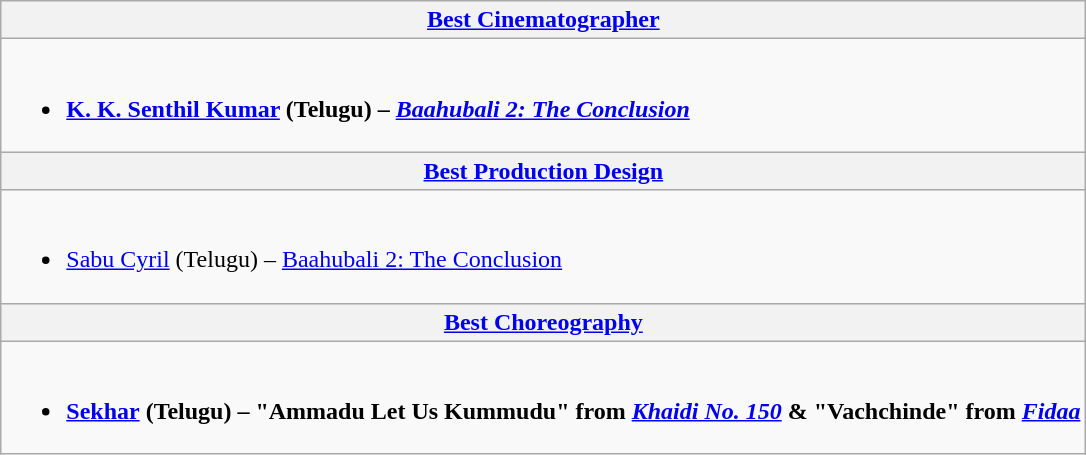<table class="wikitable">
<tr>
<th colspan=2><a href='#'>Best Cinematographer</a></th>
</tr>
<tr>
<td colspan=2><br><ul><li><strong><a href='#'>K. K. Senthil Kumar</a> (Telugu) – <em><a href='#'>Baahubali 2: The Conclusion</a><strong><em></li></ul></td>
</tr>
<tr>
<th colspan=2><a href='#'></strong>Best Production Design<strong></a></th>
</tr>
<tr>
<td colspan=2><br><ul><li></strong><a href='#'>Sabu Cyril</a> (Telugu)  – </em><a href='#'>Baahubali 2: The Conclusion</a></em></strong></li></ul></td>
</tr>
<tr>
<th colspan=2><a href='#'>Best Choreography</a></th>
</tr>
<tr>
<td colspan=2><br><ul><li><a href='#'><strong>Sekhar</strong></a> <strong>(Telugu) – "Ammadu Let Us Kummudu" from <em><a href='#'>Khaidi No. 150</a></em> & "Vachchinde" from <em><a href='#'>Fidaa</a><strong><em></li></ul></td>
</tr>
</table>
